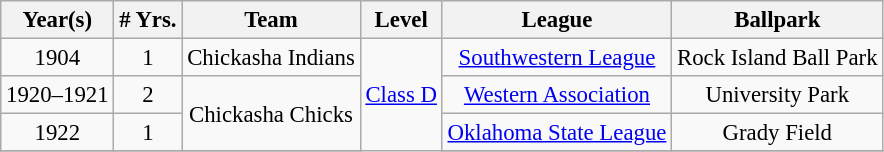<table class="wikitable" style="text-align:center; font-size: 95%;">
<tr>
<th>Year(s)</th>
<th># Yrs.</th>
<th>Team</th>
<th>Level</th>
<th>League</th>
<th>Ballpark</th>
</tr>
<tr>
<td>1904</td>
<td>1</td>
<td>Chickasha Indians</td>
<td rowspan=6><a href='#'>Class D</a></td>
<td><a href='#'>Southwestern League</a></td>
<td>Rock Island Ball Park</td>
</tr>
<tr>
<td>1920–1921</td>
<td>2</td>
<td rowspan=2>Chickasha Chicks</td>
<td><a href='#'>Western Association</a></td>
<td>University Park</td>
</tr>
<tr>
<td>1922</td>
<td>1</td>
<td><a href='#'>Oklahoma State League</a></td>
<td>Grady Field</td>
</tr>
<tr>
</tr>
</table>
